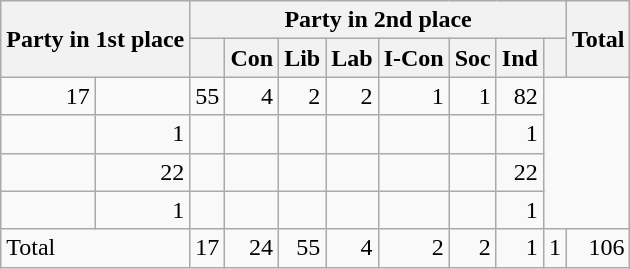<table class="wikitable" style="text-align:right;">
<tr>
<th rowspan="2" colspan="2" style="text-align:left;">Party in 1st place</th>
<th colspan="8">Party in 2nd place</th>
<th rowspan="2">Total</th>
</tr>
<tr>
<th></th>
<th>Con</th>
<th>Lib</th>
<th>Lab</th>
<th>I-Con</th>
<th>Soc</th>
<th>Ind</th>
<th></th>
</tr>
<tr>
<td>17</td>
<td></td>
<td>55</td>
<td>4</td>
<td>2</td>
<td>2</td>
<td>1</td>
<td>1</td>
<td>82</td>
</tr>
<tr>
<td></td>
<td>1</td>
<td></td>
<td></td>
<td></td>
<td></td>
<td></td>
<td></td>
<td>1</td>
</tr>
<tr>
<td></td>
<td>22</td>
<td></td>
<td></td>
<td></td>
<td></td>
<td></td>
<td></td>
<td>22</td>
</tr>
<tr>
<td></td>
<td>1</td>
<td></td>
<td></td>
<td></td>
<td></td>
<td></td>
<td></td>
<td>1</td>
</tr>
<tr>
<td colspan="2" style="text-align:left;">Total</td>
<td>17</td>
<td>24</td>
<td>55</td>
<td>4</td>
<td>2</td>
<td>2</td>
<td>1</td>
<td>1</td>
<td>106</td>
</tr>
</table>
